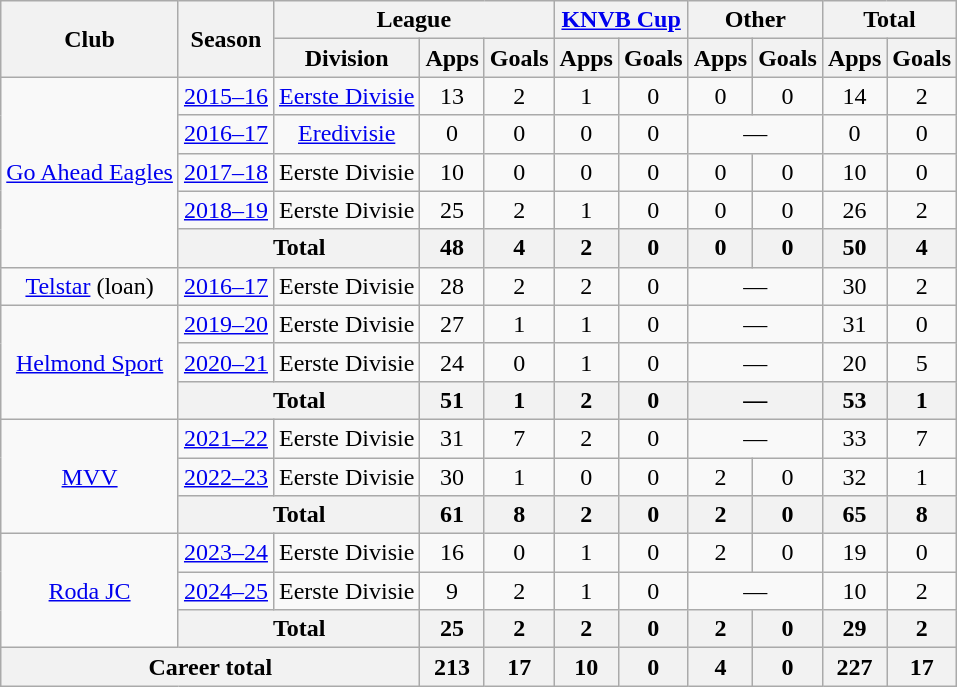<table class="wikitable" style="text-align:center">
<tr>
<th rowspan="2">Club</th>
<th rowspan="2">Season</th>
<th colspan="3">League</th>
<th colspan="2"><a href='#'>KNVB Cup</a></th>
<th colspan="2">Other</th>
<th colspan="2">Total</th>
</tr>
<tr>
<th>Division</th>
<th>Apps</th>
<th>Goals</th>
<th>Apps</th>
<th>Goals</th>
<th>Apps</th>
<th>Goals</th>
<th>Apps</th>
<th>Goals</th>
</tr>
<tr>
<td rowspan="5"><a href='#'>Go Ahead Eagles</a></td>
<td><a href='#'>2015–16</a></td>
<td><a href='#'>Eerste Divisie</a></td>
<td>13</td>
<td>2</td>
<td>1</td>
<td>0</td>
<td>0</td>
<td>0</td>
<td>14</td>
<td>2</td>
</tr>
<tr>
<td><a href='#'>2016–17</a></td>
<td><a href='#'>Eredivisie</a></td>
<td>0</td>
<td>0</td>
<td>0</td>
<td>0</td>
<td colspan="2">—</td>
<td>0</td>
<td>0</td>
</tr>
<tr>
<td><a href='#'>2017–18</a></td>
<td>Eerste Divisie</td>
<td>10</td>
<td>0</td>
<td>0</td>
<td>0</td>
<td>0</td>
<td>0</td>
<td>10</td>
<td>0</td>
</tr>
<tr>
<td><a href='#'>2018–19</a></td>
<td>Eerste Divisie</td>
<td>25</td>
<td>2</td>
<td>1</td>
<td>0</td>
<td>0</td>
<td>0</td>
<td>26</td>
<td>2</td>
</tr>
<tr>
<th colspan="2">Total</th>
<th>48</th>
<th>4</th>
<th>2</th>
<th>0</th>
<th>0</th>
<th>0</th>
<th>50</th>
<th>4</th>
</tr>
<tr>
<td><a href='#'>Telstar</a> (loan)</td>
<td><a href='#'>2016–17</a></td>
<td>Eerste Divisie</td>
<td>28</td>
<td>2</td>
<td>2</td>
<td>0</td>
<td colspan="2">—</td>
<td>30</td>
<td>2</td>
</tr>
<tr>
<td rowspan="3"><a href='#'>Helmond Sport</a></td>
<td><a href='#'>2019–20</a></td>
<td>Eerste Divisie</td>
<td>27</td>
<td>1</td>
<td>1</td>
<td>0</td>
<td colspan="2">—</td>
<td>31</td>
<td>0</td>
</tr>
<tr>
<td><a href='#'>2020–21</a></td>
<td>Eerste Divisie</td>
<td>24</td>
<td>0</td>
<td>1</td>
<td>0</td>
<td colspan="2">—</td>
<td>20</td>
<td>5</td>
</tr>
<tr>
<th colspan="2">Total</th>
<th>51</th>
<th>1</th>
<th>2</th>
<th>0</th>
<th colspan="2">—</th>
<th>53</th>
<th>1</th>
</tr>
<tr>
<td rowspan="3"><a href='#'>MVV</a></td>
<td><a href='#'>2021–22</a></td>
<td>Eerste Divisie</td>
<td>31</td>
<td>7</td>
<td>2</td>
<td>0</td>
<td colspan="2">—</td>
<td>33</td>
<td>7</td>
</tr>
<tr>
<td><a href='#'>2022–23</a></td>
<td>Eerste Divisie</td>
<td>30</td>
<td>1</td>
<td>0</td>
<td>0</td>
<td>2</td>
<td>0</td>
<td>32</td>
<td>1</td>
</tr>
<tr>
<th colspan="2">Total</th>
<th>61</th>
<th>8</th>
<th>2</th>
<th>0</th>
<th>2</th>
<th>0</th>
<th>65</th>
<th>8</th>
</tr>
<tr>
<td rowspan="3"><a href='#'>Roda JC</a></td>
<td><a href='#'>2023–24</a></td>
<td>Eerste Divisie</td>
<td>16</td>
<td>0</td>
<td>1</td>
<td>0</td>
<td>2</td>
<td>0</td>
<td>19</td>
<td>0</td>
</tr>
<tr>
<td><a href='#'>2024–25</a></td>
<td>Eerste Divisie</td>
<td>9</td>
<td>2</td>
<td>1</td>
<td>0</td>
<td colspan="2">—</td>
<td>10</td>
<td>2</td>
</tr>
<tr>
<th colspan="2">Total</th>
<th>25</th>
<th>2</th>
<th>2</th>
<th>0</th>
<th>2</th>
<th>0</th>
<th>29</th>
<th>2</th>
</tr>
<tr>
<th colspan="3">Career total</th>
<th>213</th>
<th>17</th>
<th>10</th>
<th>0</th>
<th>4</th>
<th>0</th>
<th>227</th>
<th>17</th>
</tr>
</table>
